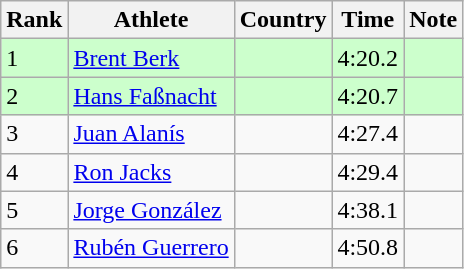<table class="wikitable sortable">
<tr>
<th>Rank</th>
<th>Athlete</th>
<th>Country</th>
<th>Time</th>
<th>Note</th>
</tr>
<tr bgcolor=#CCFFCC>
<td>1</td>
<td><a href='#'>Brent Berk</a></td>
<td></td>
<td>4:20.2</td>
<td></td>
</tr>
<tr bgcolor=#CCFFCC>
<td>2</td>
<td><a href='#'>Hans Faßnacht</a></td>
<td></td>
<td>4:20.7</td>
<td></td>
</tr>
<tr>
<td>3</td>
<td><a href='#'>Juan Alanís</a></td>
<td></td>
<td>4:27.4</td>
<td></td>
</tr>
<tr>
<td>4</td>
<td><a href='#'>Ron Jacks</a></td>
<td></td>
<td>4:29.4</td>
<td></td>
</tr>
<tr>
<td>5</td>
<td><a href='#'>Jorge González</a></td>
<td></td>
<td>4:38.1</td>
<td></td>
</tr>
<tr>
<td>6</td>
<td><a href='#'>Rubén Guerrero</a></td>
<td></td>
<td>4:50.8</td>
<td></td>
</tr>
</table>
